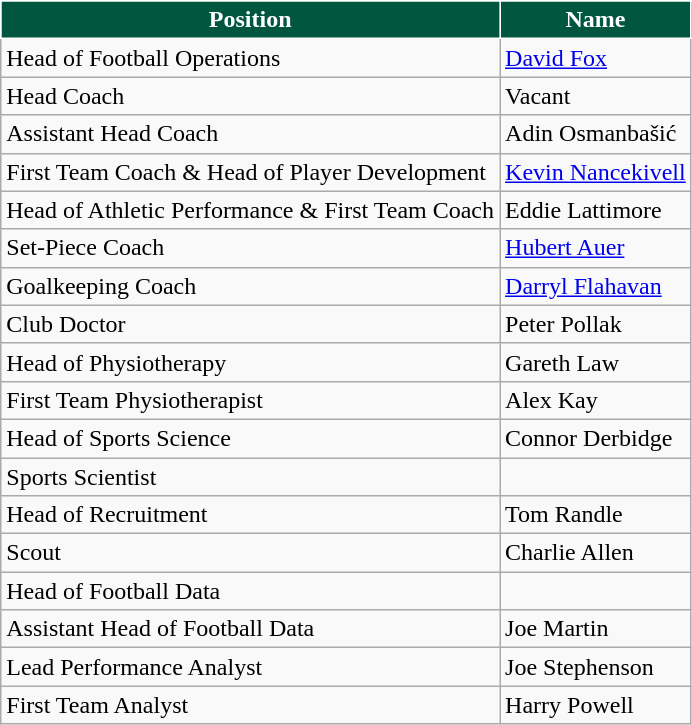<table class="wikitable">
<tr>
<th style="background-color:#00563F; color:white; border: 1px solid white;" scope="col">Position</th>
<th style="background-color:#00563F; color:white; border:1px solid white;" scope="col">Name</th>
</tr>
<tr>
<td>Head of Football Operations</td>
<td> <a href='#'>David Fox</a></td>
</tr>
<tr>
<td>Head Coach</td>
<td>Vacant</td>
</tr>
<tr>
<td>Assistant Head Coach</td>
<td> Adin Osmanbašić</td>
</tr>
<tr>
<td>First Team Coach & Head of Player Development</td>
<td> <a href='#'>Kevin Nancekivell</a></td>
</tr>
<tr>
<td>Head of Athletic Performance & First Team Coach</td>
<td> Eddie Lattimore</td>
</tr>
<tr>
<td>Set-Piece Coach</td>
<td> <a href='#'>Hubert Auer</a></td>
</tr>
<tr>
<td>Goalkeeping Coach</td>
<td> <a href='#'>Darryl Flahavan</a></td>
</tr>
<tr>
<td>Club Doctor</td>
<td> Peter Pollak</td>
</tr>
<tr>
<td>Head of Physiotherapy</td>
<td> Gareth Law</td>
</tr>
<tr>
<td>First Team Physiotherapist</td>
<td> Alex Kay</td>
</tr>
<tr>
<td>Head of Sports Science</td>
<td> Connor Derbidge</td>
</tr>
<tr>
<td>Sports Scientist</td>
</tr>
<tr>
<td>Head of Recruitment</td>
<td> Tom Randle</td>
</tr>
<tr>
<td>Scout</td>
<td> Charlie Allen</td>
</tr>
<tr>
<td>Head of Football Data</td>
</tr>
<tr>
<td>Assistant Head of Football Data</td>
<td> Joe Martin</td>
</tr>
<tr>
<td>Lead Performance Analyst</td>
<td> Joe Stephenson</td>
</tr>
<tr>
<td>First Team Analyst</td>
<td> Harry Powell</td>
</tr>
</table>
